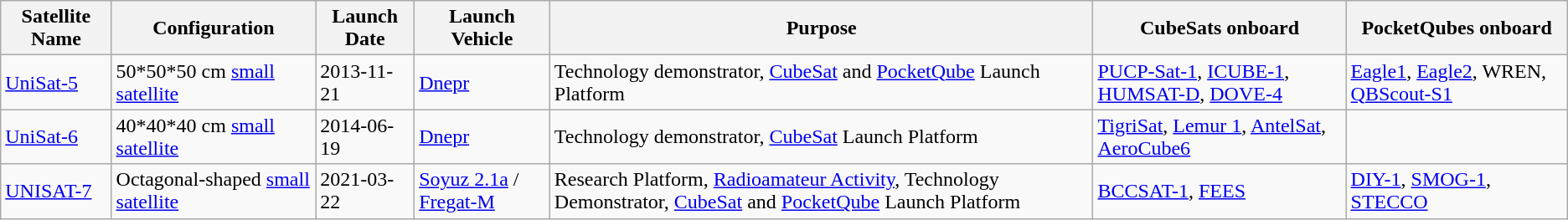<table class="wikitable">
<tr>
<th>Satellite Name</th>
<th>Configuration</th>
<th>Launch Date</th>
<th>Launch Vehicle</th>
<th>Purpose</th>
<th>CubeSats onboard</th>
<th>PocketQubes onboard</th>
</tr>
<tr>
<td><a href='#'>UniSat-5</a></td>
<td>50*50*50 cm <a href='#'>small satellite</a></td>
<td>2013-11-21</td>
<td><a href='#'>Dnepr</a></td>
<td>Technology demonstrator, <a href='#'>CubeSat</a> and <a href='#'>PocketQube</a> Launch Platform</td>
<td><a href='#'>PUCP-Sat-1</a>, <a href='#'>ICUBE-1</a>, <a href='#'>HUMSAT-D</a>, <a href='#'>DOVE-4</a></td>
<td><a href='#'>Eagle1</a>, <a href='#'>Eagle2</a>, WREN, <a href='#'>QBScout-S1</a></td>
</tr>
<tr>
<td><a href='#'>UniSat-6</a></td>
<td>40*40*40 cm <a href='#'>small satellite</a></td>
<td>2014-06-19</td>
<td><a href='#'>Dnepr</a></td>
<td>Technology demonstrator, <a href='#'>CubeSat</a> Launch Platform</td>
<td><a href='#'>TigriSat</a>, <a href='#'>Lemur 1</a>, <a href='#'>AntelSat</a>, <a href='#'>AeroCube6</a></td>
<td></td>
</tr>
<tr>
<td><a href='#'>UNISAT-7</a></td>
<td>Octagonal-shaped <a href='#'>small satellite</a></td>
<td>2021-03-22</td>
<td><a href='#'>Soyuz 2.1a</a> / <a href='#'>Fregat-M</a></td>
<td>Research Platform, <a href='#'>Radioamateur Activity</a>, Technology Demonstrator, <a href='#'>CubeSat</a> and <a href='#'>PocketQube</a> Launch Platform </td>
<td><a href='#'>BCCSAT-1</a>, <a href='#'>FEES</a></td>
<td><a href='#'>DIY-1</a>, <a href='#'>SMOG-1</a>, <a href='#'>STECCO</a></td>
</tr>
</table>
